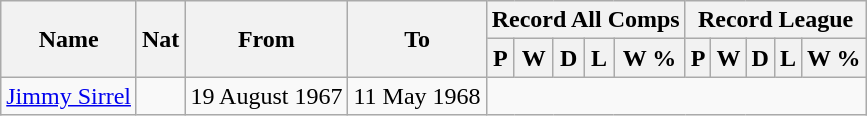<table style="text-align: center" class="wikitable">
<tr>
<th rowspan="2">Name</th>
<th rowspan="2">Nat</th>
<th rowspan="2">From</th>
<th rowspan="2">To</th>
<th colspan="5">Record All Comps</th>
<th colspan="5">Record League</th>
</tr>
<tr>
<th>P</th>
<th>W</th>
<th>D</th>
<th>L</th>
<th>W %</th>
<th>P</th>
<th>W</th>
<th>D</th>
<th>L</th>
<th>W %</th>
</tr>
<tr>
<td style="text-align:left;"><a href='#'>Jimmy Sirrel</a></td>
<td></td>
<td style="text-align:left;">19 August 1967</td>
<td style="text-align:left;">11 May 1968<br>
</td>
</tr>
</table>
